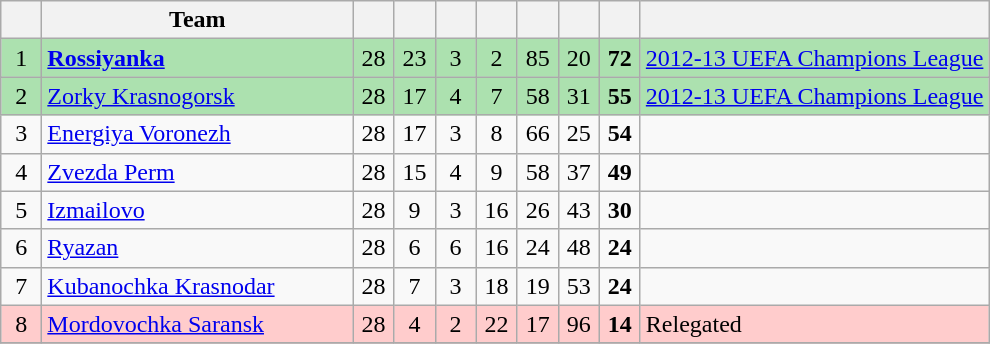<table class="wikitable" style="text-align: center;">
<tr>
<th width=20></th>
<th width=200>Team</th>
<th width=20></th>
<th width=20></th>
<th width=20></th>
<th width=20></th>
<th width=20></th>
<th width=20></th>
<th width=20></th>
<th></th>
</tr>
<tr bgcolor=ACE1AF>
<td>1</td>
<td align="left"><strong><a href='#'>Rossiyanka</a></strong></td>
<td>28</td>
<td>23</td>
<td>3</td>
<td>2</td>
<td>85</td>
<td>20</td>
<td><strong>72</strong></td>
<td><a href='#'>2012-13 UEFA Champions League</a></td>
</tr>
<tr bgcolor=ACE1AF>
<td>2</td>
<td align="left"><a href='#'>Zorky Krasnogorsk</a></td>
<td>28</td>
<td>17</td>
<td>4</td>
<td>7</td>
<td>58</td>
<td>31</td>
<td><strong>55</strong></td>
<td><a href='#'>2012-13 UEFA Champions League</a></td>
</tr>
<tr>
<td>3</td>
<td align="left"><a href='#'>Energiya Voronezh</a></td>
<td>28</td>
<td>17</td>
<td>3</td>
<td>8</td>
<td>66</td>
<td>25</td>
<td><strong>54</strong></td>
<td></td>
</tr>
<tr>
<td>4</td>
<td align="left"><a href='#'>Zvezda Perm</a></td>
<td>28</td>
<td>15</td>
<td>4</td>
<td>9</td>
<td>58</td>
<td>37</td>
<td><strong>49</strong></td>
<td></td>
</tr>
<tr>
<td>5</td>
<td align="left"><a href='#'>Izmailovo</a></td>
<td>28</td>
<td>9</td>
<td>3</td>
<td>16</td>
<td>26</td>
<td>43</td>
<td><strong>30</strong></td>
<td></td>
</tr>
<tr>
<td>6</td>
<td align="left"><a href='#'>Ryazan</a></td>
<td>28</td>
<td>6</td>
<td>6</td>
<td>16</td>
<td>24</td>
<td>48</td>
<td><strong>24</strong></td>
<td></td>
</tr>
<tr>
<td>7</td>
<td align="left"><a href='#'>Kubanochka Krasnodar</a></td>
<td>28</td>
<td>7</td>
<td>3</td>
<td>18</td>
<td>19</td>
<td>53</td>
<td><strong>24</strong></td>
<td></td>
</tr>
<tr bgcolor=FFCCCC>
<td>8</td>
<td align="left"><a href='#'>Mordovochka Saransk</a></td>
<td>28</td>
<td>4</td>
<td>2</td>
<td>22</td>
<td>17</td>
<td>96</td>
<td><strong>14</strong></td>
<td align="left">Relegated</td>
</tr>
<tr>
</tr>
</table>
